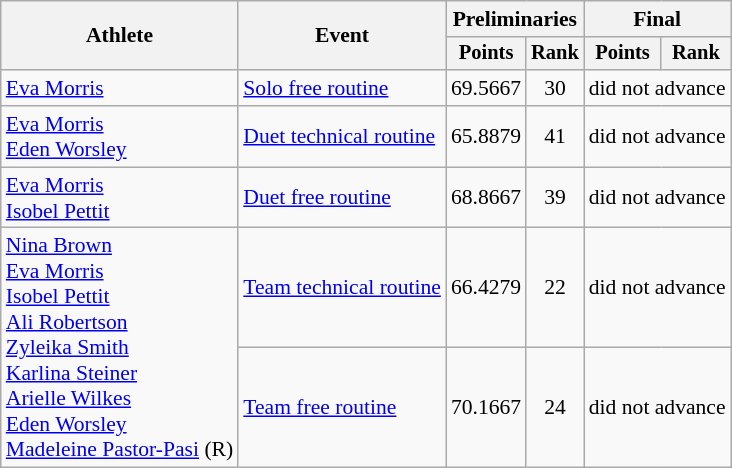<table class=wikitable style="font-size:90%">
<tr>
<th rowspan="2">Athlete</th>
<th rowspan="2">Event</th>
<th colspan="2">Preliminaries</th>
<th colspan="2">Final</th>
</tr>
<tr style="font-size:95%">
<th>Points</th>
<th>Rank</th>
<th>Points</th>
<th>Rank</th>
</tr>
<tr align=center>
<td align=left><a href='#'>Eva Morris</a></td>
<td align=left><a href='#'>Solo free routine</a></td>
<td>69.5667</td>
<td>30</td>
<td colspan=2>did not advance</td>
</tr>
<tr align=center>
<td align=left><a href='#'>Eva Morris</a><br><a href='#'>Eden Worsley</a></td>
<td align=left><a href='#'>Duet technical routine</a></td>
<td>65.8879</td>
<td>41</td>
<td colspan=2>did not advance</td>
</tr>
<tr align=center>
<td align=left><a href='#'>Eva Morris</a><br><a href='#'>Isobel Pettit</a></td>
<td align=left><a href='#'>Duet free routine</a></td>
<td>68.8667</td>
<td>39</td>
<td colspan=2>did not advance</td>
</tr>
<tr align=center>
<td align=left rowspan=2><a href='#'>Nina Brown</a><br><a href='#'>Eva Morris</a><br><a href='#'>Isobel Pettit</a><br><a href='#'>Ali Robertson</a><br><a href='#'>Zyleika Smith</a><br><a href='#'>Karlina Steiner</a><br><a href='#'>Arielle Wilkes</a><br><a href='#'>Eden Worsley</a><br><a href='#'>Madeleine Pastor-Pasi</a> (R)</td>
<td align=left><a href='#'>Team technical routine</a></td>
<td>66.4279</td>
<td>22</td>
<td colspan=2>did not advance</td>
</tr>
<tr align=center>
<td align=left><a href='#'>Team free routine</a></td>
<td>70.1667</td>
<td>24</td>
<td colspan=2>did not advance</td>
</tr>
</table>
